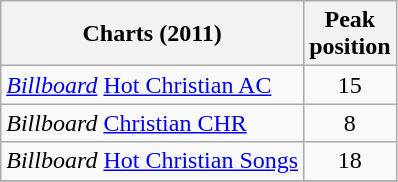<table class="wikitable">
<tr>
<th>Charts (2011)</th>
<th>Peak<br>position</th>
</tr>
<tr>
<td><em><a href='#'>Billboard</a></em> <a href='#'>Hot Christian AC</a></td>
<td align="center">15</td>
</tr>
<tr>
<td><em>Billboard</em> <a href='#'>Christian CHR</a></td>
<td align="center">8</td>
</tr>
<tr>
<td><em>Billboard</em> <a href='#'>Hot Christian Songs</a></td>
<td align="center">18</td>
</tr>
<tr>
</tr>
</table>
